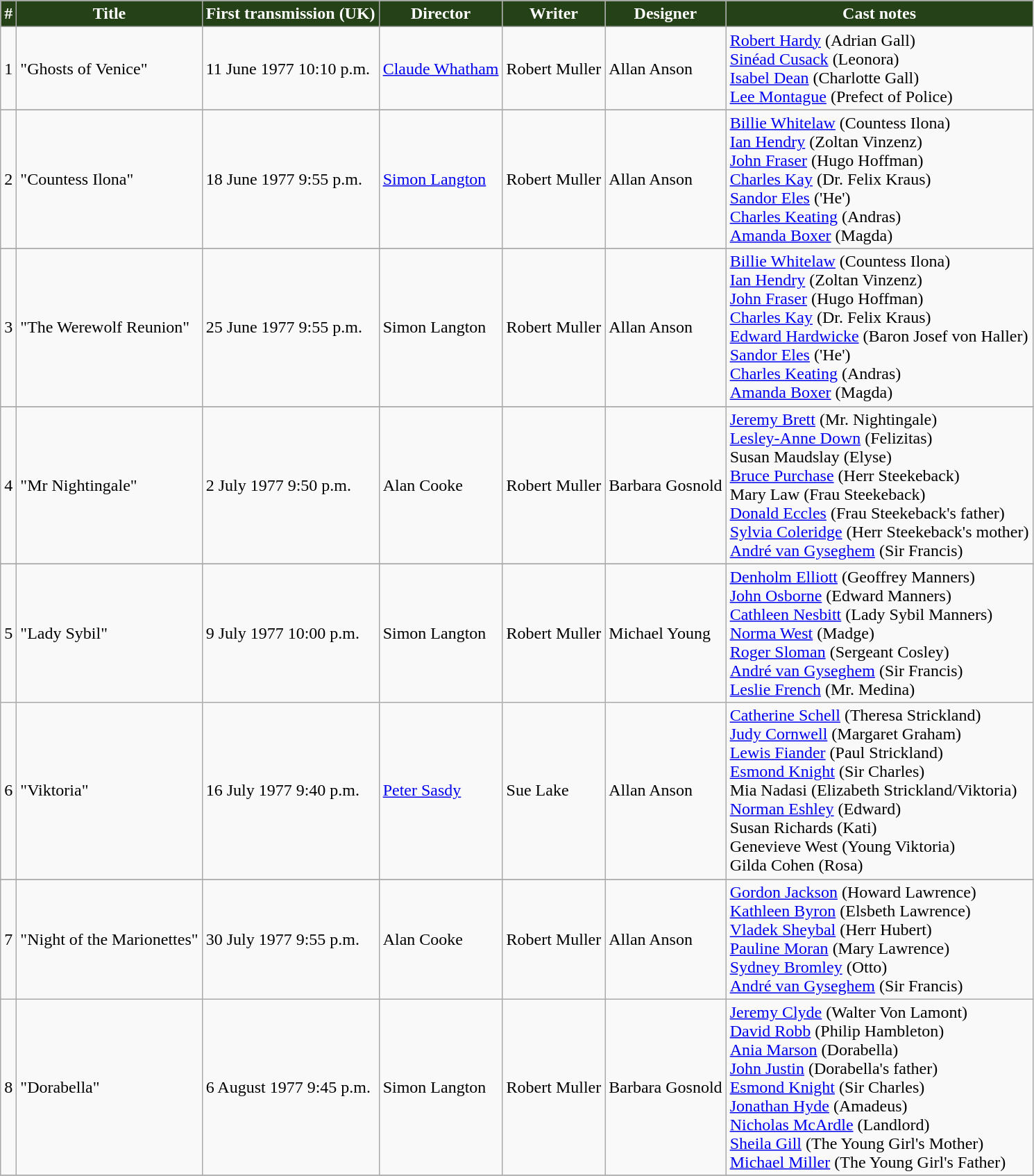<table class="wikitable plainrowheaders">
<tr style="color:#ffffff;">
<th scope="col" style="background:#254117">#</th>
<th scope="col" style="background:#254117">Title</th>
<th scope="col" style="background:#254117">First transmission (UK)</th>
<th scope="col" style="background:#254117">Director</th>
<th scope="col" style="background:#254117">Writer</th>
<th scope="col" style="background:#254117">Designer</th>
<th scope="col" style="background:#254117">Cast notes</th>
</tr>
<tr>
<td>1</td>
<td>"Ghosts of Venice"</td>
<td>11 June 1977 10:10 p.m.</td>
<td><a href='#'>Claude Whatham</a></td>
<td>Robert Muller</td>
<td>Allan Anson</td>
<td><a href='#'>Robert Hardy</a> (Adrian Gall) <br> <a href='#'>Sinéad Cusack</a> (Leonora) <br> <a href='#'>Isabel Dean</a> (Charlotte Gall) <br> <a href='#'>Lee Montague</a> (Prefect of Police)</td>
</tr>
<tr Plot: The Club of the Damned read a story submitted by mail by a prospective member, who tells of a ghostly encounter between a famous actor and a former love. Adrian Gall is married to an invalid wife who was crippled in an accident that ended her career. Stifled by his home life, Adrian goes on vacation to Venice, Italy where he attracts the attention of a police prefect who is a fan of his acting work. But his true interest is to reunite and make peace with an Italian actress named Lenora who he had an affair with before abandoning her for his wife. Adrian reunites with his former love, but the prefect continues to hound him until finally Adrian snaps and kills him after revealing that his love is actually dead and he has been hallucinating her. Adrian then confesses that he caused the accident that crippled his wife, after changing his mind and wanting to be with Lenora after dumping her. However, Lenora then reveals the ghostly truth: she had been with Adrian's wife when she was crippled and died: furthermore, Adrian did not kill the police officer, but was killed by him when the officer tried to arrest him; as the police knew the truth but could not touch Adrian so long as he never returned to Venice. Adrian breaks down in horror. In the present, the Club of the Damned discover that the letter was written by Adrian Gall himself for membership in the club and post-marked after his death, as Lenora laughs in the background.>
</tr>
<tr>
<td>2</td>
<td>"Countess Ilona"</td>
<td>18 June 1977 9:55 p.m.</td>
<td><a href='#'>Simon Langton</a></td>
<td>Robert Muller</td>
<td>Allan Anson</td>
<td><a href='#'>Billie Whitelaw</a> (Countess Ilona) <br> <a href='#'>Ian Hendry</a> (Zoltan Vinzenz)<br> <a href='#'>John Fraser</a> (Hugo Hoffman)<br> <a href='#'>Charles Kay</a> (Dr. Felix Kraus)<br> <a href='#'>Sandor Eles</a> ('He')<br> <a href='#'>Charles Keating</a> (Andras)<br> <a href='#'>Amanda Boxer</a> (Magda)</td>
</tr>
<tr Plot: In the first of a two part story, the Club of the Damned read an entry for admission, but the applicant is late arriving and along with another applicant, forced to wait outside as no members are allowed to enter after the start of a meeting. The story involves a vengeful woman named Ilona, who as a young woman had many wealthy suitors who used her sexually then dumping her, as she was from a poor family and considered not worthy for marriage. Ilona was forced to marry an abusive brute of a man who was the only one who would marry her given her soiled reputation and lower class background, only to be freed of him shortly after their wedding when he died in a mysterious accident. Now a wealthy widowed Countess, she lures four former lovers (though only three show up on time) for dinner as she reveals that she intends to get revenge on them for using her for their own selfish sexual desires. Though angry, the three suitors are then forced to stay when Countess makes another revelation: that she had a son before marrying the Count and that one of the four men invited might be his father. As the men go to bed, one is murdered by a maurading wolf that entered the mansion.>
</tr>
<tr>
<td>3</td>
<td>"The Werewolf Reunion"</td>
<td>25 June 1977 9:55 p.m.</td>
<td>Simon Langton</td>
<td>Robert Muller</td>
<td>Allan Anson</td>
<td><a href='#'>Billie Whitelaw</a> (Countess Ilona) <br> <a href='#'>Ian Hendry</a> (Zoltan Vinzenz)<br> <a href='#'>John Fraser</a> (Hugo Hoffman)<br> <a href='#'>Charles Kay</a> (Dr. Felix Kraus)<br> <a href='#'>Edward Hardwicke</a> (Baron Josef von Haller) <br> <a href='#'>Sandor Eles</a> ('He')<br> <a href='#'>Charles Keating</a> (Andras) <br> <a href='#'>Amanda Boxer</a> (Magda)</td>
</tr>
<tr In the conclusion of the story started with Countess Ilona, the fourth suitor arrives at the mansion, as the body of the man killed in the previous episode is found. The four men refuse to repent their bad treatment of Ilona, who reveals that she controls a violent wolf and has ordered him to hunt down the men who did Ilona wrong. In the end, the three remaining men are killed and the wolf revealed to be the Count. Ilona had lied to her former lovers that her husband was an abusive monster and in truth he was a loving husband and the true father of Ilona's son and had faked his death to hide his status as a werewolf, through a curse passed down from father to son. In the present, the two men locked outside the Club of the Damned are let in and the applicant told he has been accepted; at which point he reveals himself to be Ilona's son.>
</tr>
<tr>
<td>4</td>
<td>"Mr Nightingale"</td>
<td>2 July 1977 9:50 p.m.</td>
<td>Alan Cooke</td>
<td>Robert Muller</td>
<td>Barbara Gosnold</td>
<td><a href='#'>Jeremy Brett</a> (Mr. Nightingale) <br> <a href='#'>Lesley-Anne Down</a> (Felizitas)<br> Susan Maudslay (Elyse) <br> <a href='#'>Bruce Purchase</a> (Herr Steekeback)<br> Mary Law (Frau Steekeback) <br> <a href='#'>Donald Eccles</a> (Frau Steekeback's father) <br> <a href='#'>Sylvia Coleridge</a> (Herr Steekeback's mother) <br> <a href='#'>André van Gyseghem</a> (Sir Francis)</td>
</tr>
<tr Plot: An elderly man applies to the club, telling a story about a summer he spent in Germany, where he was to oversee a merger with his parents' company and a marriage with the daughter of the family he was staying with while overseeing the merger. However, it soon becomes apparent that Mr. Nightingale has a split personality, the other personality being represented as a double who does horrible things to the guest family hosting him. In the end, Mr Nightingale kills the woman he was to marry and causes her younger sister, pregnant out of wedlock, to lose her child in a brutal assault before returning to England and convincing his father to abort the merger, which brings financial ruin to the company being bought out. The club rejects the story and Mr Nightingale executved, even as he claims his double is in the room with the rest of the members.>
</tr>
<tr>
<td>5</td>
<td>"Lady Sybil"</td>
<td>9 July 1977 10:00 p.m.</td>
<td>Simon Langton</td>
<td>Robert Muller</td>
<td>Michael Young</td>
<td><a href='#'>Denholm Elliott</a> (Geoffrey Manners)<br> <a href='#'>John Osborne</a> (Edward Manners)<br> <a href='#'>Cathleen Nesbitt</a> (Lady Sybil Manners)<br> <a href='#'>Norma West</a> (Madge)<br> <a href='#'>Roger Sloman</a> (Sergeant Cosley)<br> <a href='#'>André van Gyseghem</a> (Sir Francis)<br> <a href='#'>Leslie French</a> (Mr. Medina)</td>
</tr>
<tr>
<td>6</td>
<td>"Viktoria"</td>
<td>16 July 1977 9:40 p.m.</td>
<td><a href='#'>Peter Sasdy</a></td>
<td>Sue Lake</td>
<td>Allan Anson</td>
<td><a href='#'>Catherine Schell</a> (Theresa Strickland)<br> <a href='#'>Judy Cornwell</a> (Margaret Graham)<br> <a href='#'>Lewis Fiander</a> (Paul Strickland)<br> <a href='#'>Esmond Knight</a> (Sir Charles)<br> Mia Nadasi (Elizabeth Strickland/Viktoria)<br> <a href='#'>Norman Eshley</a> (Edward) <br> Susan Richards (Kati) <br> Genevieve West (Young Viktoria) <br> Gilda Cohen (Rosa)</td>
</tr>
<tr Plot: An applicant, who wears a hood over their face, requests that the head of the Club of the Damned read their entry to the rest of the group. It involves a closeted gay man who kills his invalid wife via inducing a heart attack while berating her and withholding her medication that could have saved her life. In response, his dead wife's Eastern European nanny, who she has insisted help the cruel, closeted lesbian governess her husband hired raise their daughter Viktoria, creates a magical child sized doll named Rosa to help her charge deal with her grief and avenge her charge's death. The Eastern European nanny is fired as the family move into a new home once the father remarries. While Viktoria's new stepmother refuses to allow the evil nanny from destroying the doll (especially after Vicktoria tells her anny that Rosa thinks she is in love with her stepmother), the stepmother deals with her husband beginning an affair with a former army buddy and his desire to move his lover into their mansion as a live-in house guest once he leaves the military. When the nanny confirms to the stepmother that her husband "does not like women", the stepmother runs away and while outside the door of Viktoria, hears her talking to her doll Rosa that it was now "time". Rosa then kills Viktoria's father only to fall lifeless now that she has avenged the death of Victoria's mother. In the present, the mystery applicant removes their hood and reveals herself to be Viktoria. Though the members of the club are confused and shocked that a woman would dare seek to join their group, Viktoria reveals the proof of her tale as Rosa, once again alive and moving, walks into the club to serve as proof of her tale being real.>
</tr>
<tr>
<td>7</td>
<td>"Night of the Marionettes"</td>
<td>30 July 1977 9:55 p.m.</td>
<td>Alan Cooke</td>
<td>Robert Muller</td>
<td>Allan Anson</td>
<td><a href='#'>Gordon Jackson</a> (Howard Lawrence)<br> <a href='#'>Kathleen Byron</a> (Elsbeth Lawrence)<br> <a href='#'>Vladek Sheybal</a> (Herr Hubert)<br> <a href='#'>Pauline Moran</a> (Mary Lawrence)<br> <a href='#'>Sydney Bromley</a> (Otto)<br> <a href='#'>André van Gyseghem</a> (Sir Francis)</td>
</tr>
<tr>
<td>8</td>
<td>"Dorabella"</td>
<td>6 August 1977 9:45 p.m.</td>
<td>Simon Langton</td>
<td>Robert Muller</td>
<td>Barbara Gosnold</td>
<td><a href='#'>Jeremy Clyde</a> (Walter Von Lamont)<br> <a href='#'>David Robb</a> (Philip Hambleton)<br> <a href='#'>Ania Marson</a> (Dorabella)<br> <a href='#'>John Justin</a> (Dorabella's father)<br> <a href='#'>Esmond Knight</a> (Sir Charles) <br> <a href='#'>Jonathan Hyde</a> (Amadeus) <br> <a href='#'>Nicholas McArdle</a> (Landlord) <br> <a href='#'>Sheila Gill</a> (The Young Girl's Mother) <br> <a href='#'>Michael Miller</a> (The Young Girl's Father)</td>
</tr>
<tr>
</tr>
</table>
